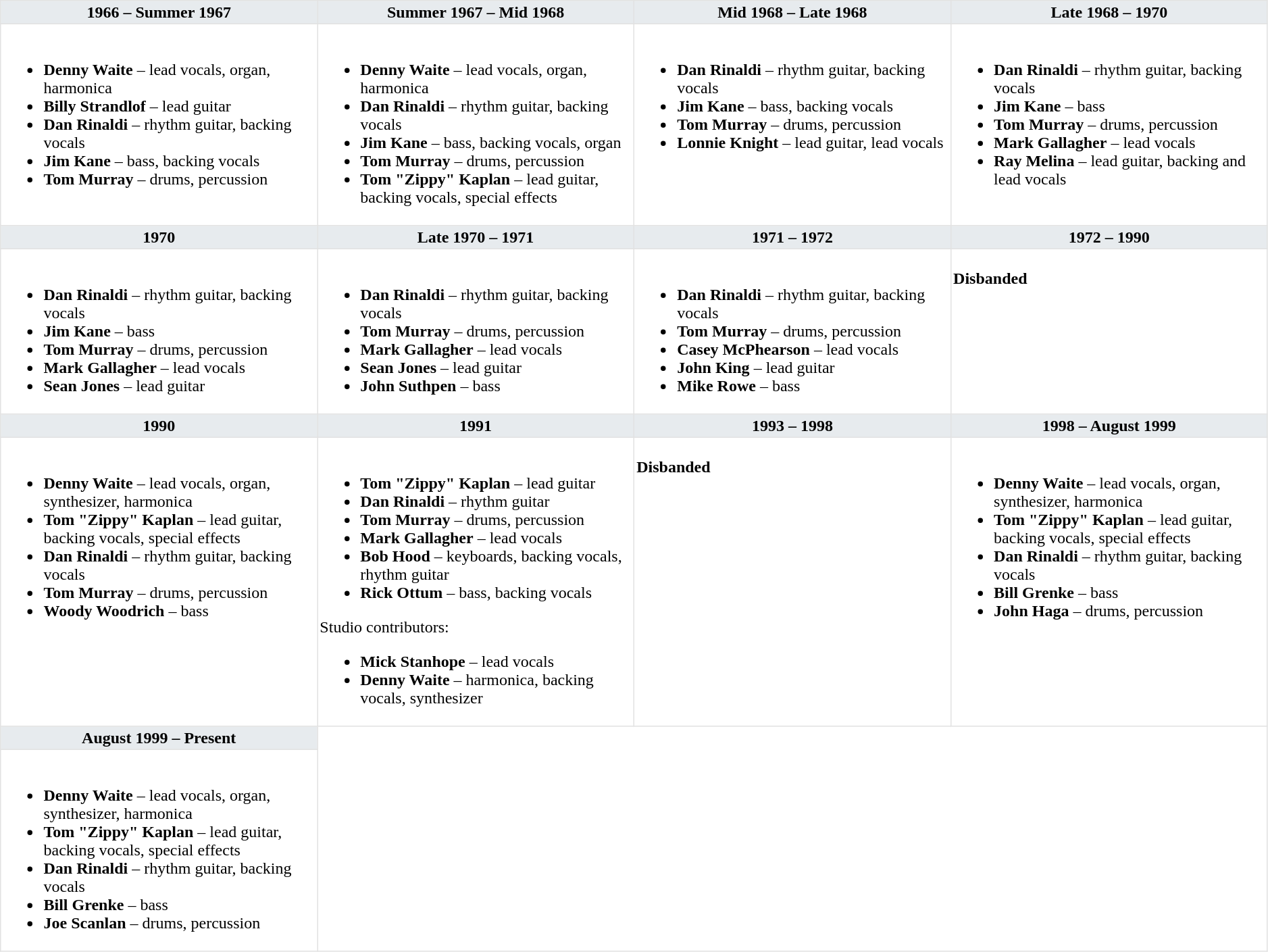<table class="toccolours" border="1" cellpadding="2" cellspacing="0"  style="float:width:375px; margin:0 0 1em 1em; border-collapse:collapse; border:1px solid #e2e2e2; width:99%;">
<tr>
<th style="vertical-align:top; background:#e7ebee; width:25%;">1966 – Summer 1967</th>
<th style="vertical-align:top; background:#e7ebee; width:25%;">Summer 1967 – Mid 1968</th>
<th style="vertical-align:top; background:#e7ebee; width:25%;">Mid 1968 – Late 1968</th>
<th style="vertical-align:top; background:#e7ebee; width:25%;">Late 1968 – 1970</th>
</tr>
<tr>
<td valign=top><br><ul><li><strong>Denny Waite</strong> – lead vocals, organ, harmonica</li><li><strong>Billy Strandlof</strong> – lead guitar</li><li><strong>Dan Rinaldi</strong> – rhythm guitar, backing vocals</li><li><strong>Jim Kane</strong> – bass, backing vocals</li><li><strong>Tom Murray</strong> – drums, percussion</li></ul></td>
<td valign=top><br><ul><li><strong>Denny Waite</strong> – lead vocals, organ, harmonica</li><li><strong>Dan Rinaldi</strong> – rhythm guitar, backing vocals</li><li><strong>Jim Kane</strong> – bass, backing vocals, organ</li><li><strong>Tom Murray</strong> – drums, percussion</li><li><strong>Tom "Zippy" Kaplan</strong> – lead guitar, backing vocals, special effects</li></ul></td>
<td valign=top><br><ul><li><strong>Dan Rinaldi</strong> – rhythm guitar, backing vocals</li><li><strong>Jim Kane</strong> – bass, backing vocals</li><li><strong>Tom Murray</strong> – drums, percussion</li><li><strong>Lonnie Knight</strong> – lead guitar, lead vocals</li></ul></td>
<td valign=top><br><ul><li><strong>Dan Rinaldi</strong> – rhythm guitar, backing vocals</li><li><strong>Jim Kane</strong> – bass</li><li><strong>Tom Murray</strong> – drums, percussion</li><li><strong>Mark Gallagher</strong> – lead vocals</li><li><strong>Ray Melina</strong> – lead guitar, backing and lead vocals</li></ul></td>
</tr>
<tr>
<th style="vertical-align:top; background:#e7ebee; width:25%;">1970</th>
<th style="vertical-align:top; background:#e7ebee; width:25%;">Late 1970 – 1971</th>
<th style="vertical-align:top; background:#e7ebee; width:25%;">1971 – 1972</th>
<th style="vertical-align:top; background:#e7ebee; width:25%;">1972 – 1990</th>
</tr>
<tr>
<td valign=top><br><ul><li><strong>Dan Rinaldi</strong> – rhythm guitar, backing vocals</li><li><strong>Jim Kane</strong> – bass</li><li><strong>Tom Murray</strong> – drums, percussion</li><li><strong>Mark Gallagher</strong> – lead vocals</li><li><strong>Sean Jones</strong> – lead guitar</li></ul></td>
<td valign=top><br><ul><li><strong>Dan Rinaldi</strong> – rhythm guitar, backing vocals</li><li><strong>Tom Murray</strong> – drums, percussion</li><li><strong>Mark Gallagher</strong> – lead vocals</li><li><strong>Sean Jones</strong> – lead guitar</li><li><strong>John Suthpen</strong> – bass</li></ul></td>
<td valign=top><br><ul><li><strong>Dan Rinaldi</strong> – rhythm guitar, backing vocals</li><li><strong>Tom Murray</strong> – drums, percussion</li><li><strong>Casey McPhearson</strong> – lead vocals</li><li><strong>John King</strong> – lead guitar</li><li><strong>Mike Rowe</strong> – bass</li></ul></td>
<td valign=top><br><strong>Disbanded</strong></td>
</tr>
<tr>
<th style="vertical-align:top; background:#e7ebee; width:25%;">1990</th>
<th style="vertical-align:top; background:#e7ebee; width:25%;">1991</th>
<th style="vertical-align:top; background:#e7ebee; width:25%;">1993 – 1998</th>
<th style="vertical-align:top; background:#e7ebee; width:25%;">1998 – August 1999</th>
</tr>
<tr>
<td valign=top><br><ul><li><strong>Denny Waite</strong> – lead vocals, organ, synthesizer, harmonica</li><li><strong>Tom "Zippy" Kaplan</strong> – lead guitar, backing vocals, special effects</li><li><strong>Dan Rinaldi</strong> – rhythm guitar, backing vocals</li><li><strong>Tom Murray</strong> – drums, percussion</li><li><strong>Woody Woodrich</strong> – bass</li></ul></td>
<td valign=top><br><ul><li><strong>Tom "Zippy" Kaplan</strong> – lead guitar</li><li><strong>Dan Rinaldi</strong> – rhythm guitar</li><li><strong>Tom Murray</strong> – drums, percussion</li><li><strong>Mark Gallagher</strong> – lead vocals</li><li><strong>Bob Hood</strong> – keyboards, backing vocals, rhythm guitar</li><li><strong>Rick Ottum</strong> – bass, backing vocals</li></ul>Studio contributors:<ul><li><strong>Mick Stanhope</strong> – lead vocals</li><li><strong>Denny Waite</strong> – harmonica, backing vocals, synthesizer</li></ul></td>
<td valign=top><br><strong>Disbanded</strong></td>
<td valign=top><br><ul><li><strong>Denny Waite</strong> – lead vocals, organ, synthesizer, harmonica</li><li><strong>Tom "Zippy" Kaplan</strong> – lead guitar, backing vocals, special effects</li><li><strong>Dan Rinaldi</strong> – rhythm guitar, backing vocals</li><li><strong>Bill Grenke</strong> – bass</li><li><strong>John Haga</strong> – drums, percussion</li></ul></td>
</tr>
<tr>
<th style="vertical-align:top; background:#e7ebee; width:25%;">August 1999 – Present</th>
</tr>
<tr>
<td valign=top><br><ul><li><strong>Denny Waite</strong> – lead vocals, organ, synthesizer, harmonica</li><li><strong>Tom "Zippy" Kaplan</strong> – lead guitar, backing vocals, special effects</li><li><strong>Dan Rinaldi</strong> – rhythm guitar, backing vocals</li><li><strong>Bill Grenke</strong> – bass</li><li><strong>Joe Scanlan</strong> – drums, percussion</li></ul></td>
</tr>
</table>
